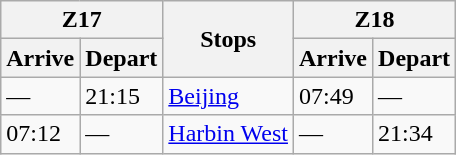<table class="wikitable">
<tr>
<th colspan="2">Z17</th>
<th rowspan="2">Stops</th>
<th colspan="2">Z18</th>
</tr>
<tr>
<th>Arrive</th>
<th>Depart</th>
<th>Arrive</th>
<th>Depart</th>
</tr>
<tr>
<td>—</td>
<td>21:15</td>
<td><a href='#'>Beijing</a></td>
<td>07:49</td>
<td>—</td>
</tr>
<tr>
<td>07:12</td>
<td>—</td>
<td><a href='#'>Harbin West</a></td>
<td>—</td>
<td>21:34</td>
</tr>
</table>
